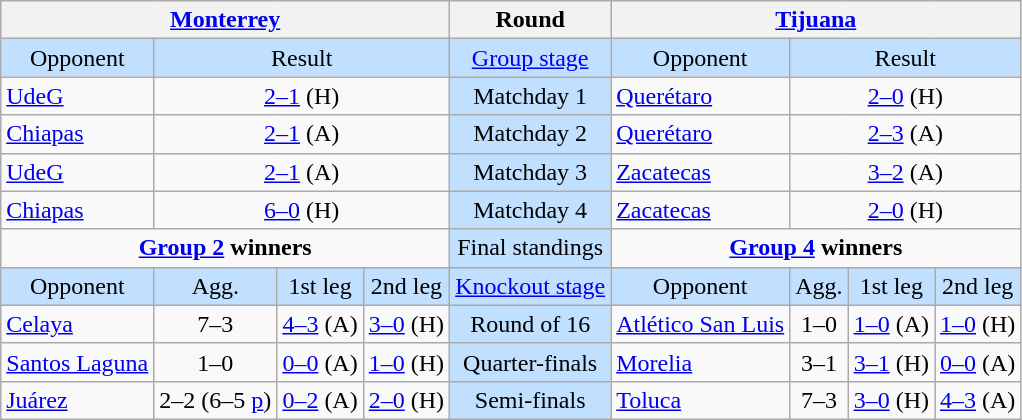<table class="wikitable" style="text-align:center">
<tr>
<th colspan=4><a href='#'>Monterrey</a></th>
<th>Round</th>
<th colspan=4><a href='#'>Tijuana</a></th>
</tr>
<tr style="background:#c1e0ff;">
<td>Opponent</td>
<td colspan=3>Result</td>
<td><a href='#'>Group stage</a></td>
<td>Opponent</td>
<td colspan=3>Result</td>
</tr>
<tr>
<td align=left><a href='#'>UdeG</a></td>
<td colspan=3><a href='#'>2–1</a> (H)</td>
<td style="background:#c1e0ff;">Matchday 1</td>
<td align=left><a href='#'>Querétaro</a></td>
<td colspan=3><a href='#'>2–0</a> (H)</td>
</tr>
<tr>
<td align=left><a href='#'>Chiapas</a></td>
<td colspan=3><a href='#'>2–1</a> (A)</td>
<td style="background:#c1e0ff;">Matchday 2</td>
<td align=left><a href='#'>Querétaro</a></td>
<td colspan=3><a href='#'>2–3</a> (A)</td>
</tr>
<tr>
<td align=left><a href='#'>UdeG</a></td>
<td colspan=3><a href='#'>2–1</a> (A)</td>
<td style="background:#c1e0ff;">Matchday 3</td>
<td align=left><a href='#'>Zacatecas</a></td>
<td colspan=3><a href='#'>3–2</a> (A)</td>
</tr>
<tr>
<td align=left><a href='#'>Chiapas</a></td>
<td colspan=3><a href='#'>6–0</a> (H)</td>
<td style="background:#c1e0ff;">Matchday 4</td>
<td align=left><a href='#'>Zacatecas</a></td>
<td colspan=3><a href='#'>2–0</a> (H)</td>
</tr>
<tr>
<td colspan=4 valign=top><strong><a href='#'>Group 2</a> winners</strong><br></td>
<td style="background:#c1e0ff;">Final standings</td>
<td colspan=4 valign=top><strong><a href='#'>Group 4</a> winners</strong><br></td>
</tr>
<tr style="background:#C1E0FF">
<td>Opponent</td>
<td>Agg.</td>
<td>1st leg</td>
<td>2nd leg</td>
<td><a href='#'>Knockout stage</a></td>
<td>Opponent</td>
<td>Agg.</td>
<td>1st leg</td>
<td>2nd leg</td>
</tr>
<tr>
<td align="left"><a href='#'>Celaya</a></td>
<td>7–3</td>
<td><a href='#'>4–3</a> (A)</td>
<td><a href='#'>3–0</a> (H)</td>
<td style="background:#C1E0FF">Round of 16</td>
<td align="left"><a href='#'>Atlético San Luis</a></td>
<td>1–0</td>
<td><a href='#'>1–0</a> (A)</td>
<td><a href='#'>1–0</a> (H)</td>
</tr>
<tr>
<td align="left"><a href='#'>Santos Laguna</a></td>
<td>1–0</td>
<td><a href='#'>0–0</a> (A)</td>
<td><a href='#'>1–0</a> (H)</td>
<td style="background:#C1E0FF">Quarter-finals</td>
<td align="left"><a href='#'>Morelia</a></td>
<td>3–1</td>
<td><a href='#'>3–1</a> (H)</td>
<td><a href='#'>0–0</a> (A)</td>
</tr>
<tr>
<td align="left"><a href='#'>Juárez</a></td>
<td>2–2 (6–5 <a href='#'>p</a>)</td>
<td><a href='#'>0–2</a> (A)</td>
<td><a href='#'>2–0</a> (H)</td>
<td style="background:#C1E0FF">Semi-finals</td>
<td align="left"><a href='#'>Toluca</a></td>
<td>7–3</td>
<td><a href='#'>3–0</a> (H)</td>
<td><a href='#'>4–3</a> (A)</td>
</tr>
</table>
